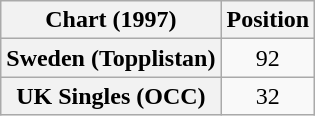<table class="wikitable plainrowheaders" style="text-align:center">
<tr>
<th scope="col">Chart (1997)</th>
<th scope="col">Position</th>
</tr>
<tr>
<th scope="row">Sweden (Topplistan)</th>
<td>92</td>
</tr>
<tr>
<th scope="row">UK Singles (OCC)</th>
<td>32</td>
</tr>
</table>
